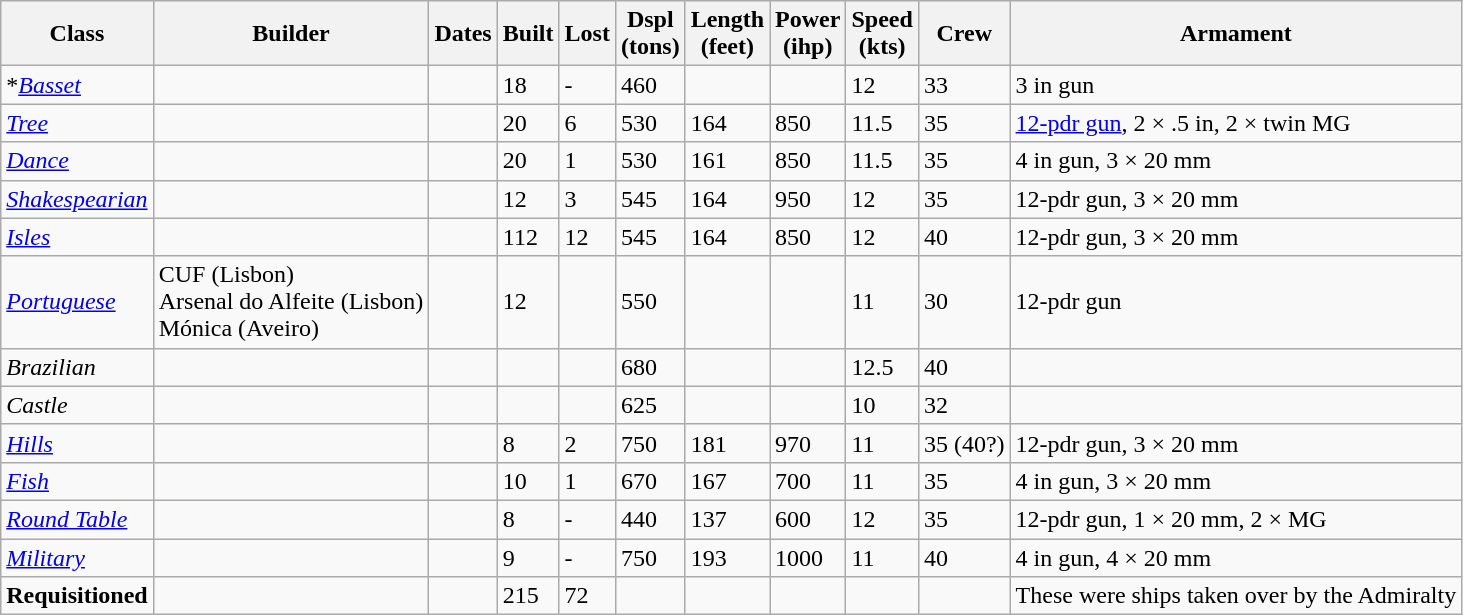<table class="wikitable">
<tr>
<th>Class</th>
<th>Builder</th>
<th>Dates</th>
<th>Built</th>
<th>Lost</th>
<th>Dspl<br>(tons)</th>
<th>Length<br>(feet)</th>
<th>Power<br>(ihp)</th>
<th>Speed<br>(kts)</th>
<th>Crew</th>
<th>Armament</th>
</tr>
<tr>
<td>*<a href='#'><em>Basset</em></a></td>
<td></td>
<td></td>
<td>18</td>
<td>-</td>
<td>460</td>
<td></td>
<td></td>
<td>12</td>
<td>33</td>
<td>3 in gun</td>
</tr>
<tr>
<td><a href='#'><em>Tree</em></a></td>
<td></td>
<td></td>
<td>20</td>
<td>6</td>
<td>530</td>
<td>164</td>
<td>850</td>
<td>11.5</td>
<td>35</td>
<td><a href='#'>12-pdr gun</a>, 2 × .5 in, 2 × twin MG</td>
</tr>
<tr>
<td><a href='#'><em>Dance</em></a></td>
<td></td>
<td></td>
<td>20</td>
<td>1</td>
<td>530</td>
<td>161</td>
<td>850</td>
<td>11.5</td>
<td>35</td>
<td>4 in gun, 3 × 20 mm</td>
</tr>
<tr>
<td><a href='#'><em>Shakespearian</em></a></td>
<td></td>
<td></td>
<td>12</td>
<td>3</td>
<td>545</td>
<td>164</td>
<td>950</td>
<td>12</td>
<td>35</td>
<td>12-pdr gun, 3 × 20 mm</td>
</tr>
<tr>
<td><a href='#'><em>Isles</em></a></td>
<td></td>
<td></td>
<td>112</td>
<td>12</td>
<td>545</td>
<td>164</td>
<td>850</td>
<td>12</td>
<td>40</td>
<td>12-pdr gun, 3 × 20 mm</td>
</tr>
<tr>
<td><a href='#'><em>Portuguese</em></a></td>
<td>CUF (Lisbon)<br>Arsenal do Alfeite (Lisbon)<br>Mónica (Aveiro)</td>
<td></td>
<td>12</td>
<td></td>
<td>550</td>
<td></td>
<td></td>
<td>11</td>
<td>30</td>
<td>12-pdr gun</td>
</tr>
<tr>
<td><em>Brazilian</em></td>
<td></td>
<td></td>
<td></td>
<td></td>
<td>680</td>
<td></td>
<td></td>
<td>12.5</td>
<td>40</td>
<td></td>
</tr>
<tr>
<td><em>Castle</em></td>
<td></td>
<td></td>
<td></td>
<td></td>
<td>625</td>
<td></td>
<td></td>
<td>10</td>
<td>32</td>
<td></td>
</tr>
<tr>
<td><a href='#'><em>Hills</em></a></td>
<td></td>
<td></td>
<td>8</td>
<td>2</td>
<td>750</td>
<td>181</td>
<td>970</td>
<td>11</td>
<td>35 (40?)</td>
<td>12-pdr gun, 3 × 20 mm</td>
</tr>
<tr>
<td><a href='#'><em>Fish</em></a></td>
<td></td>
<td></td>
<td>10</td>
<td>1</td>
<td>670</td>
<td>167</td>
<td>700</td>
<td>11</td>
<td>35</td>
<td>4 in gun, 3 × 20 mm</td>
</tr>
<tr>
<td><a href='#'><em>Round Table</em></a></td>
<td></td>
<td></td>
<td>8</td>
<td>-</td>
<td>440</td>
<td>137</td>
<td>600</td>
<td>12</td>
<td>35</td>
<td>12-pdr gun, 1 × 20 mm, 2 × MG</td>
</tr>
<tr>
<td><a href='#'><em>Military</em></a></td>
<td></td>
<td></td>
<td>9</td>
<td>-</td>
<td>750</td>
<td>193</td>
<td>1000</td>
<td>11</td>
<td>40</td>
<td>4 in gun, 4 × 20 mm</td>
</tr>
<tr>
<td><strong>Requisitioned</strong></td>
<td></td>
<td></td>
<td>215</td>
<td>72</td>
<td></td>
<td></td>
<td></td>
<td></td>
<td></td>
<td>These were ships taken over by the Admiralty</td>
</tr>
</table>
